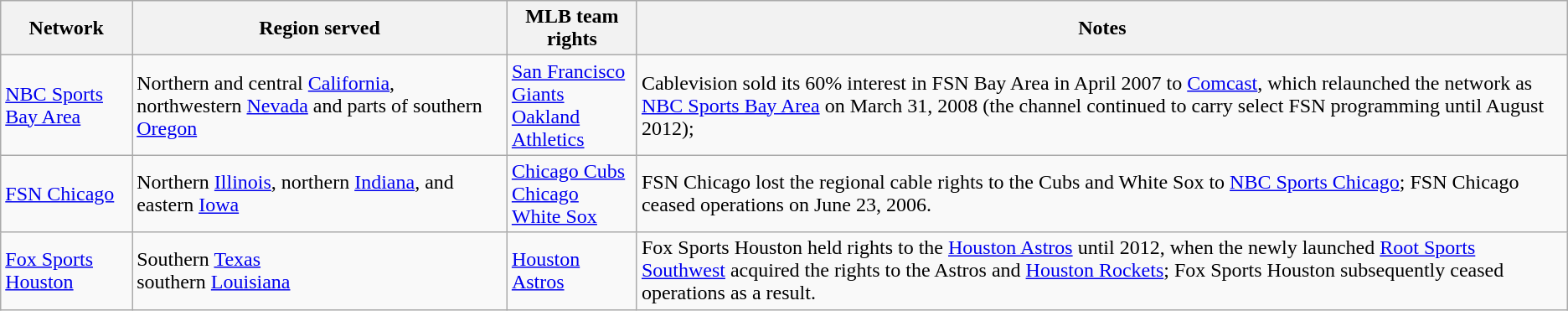<table class="wikitable">
<tr>
<th>Network</th>
<th>Region served</th>
<th>MLB team rights</th>
<th>Notes</th>
</tr>
<tr>
<td><a href='#'>NBC Sports Bay Area</a></td>
<td>Northern and central <a href='#'>California</a>, northwestern <a href='#'>Nevada</a> and parts of southern <a href='#'>Oregon</a></td>
<td><a href='#'>San Francisco Giants</a><br><a href='#'>Oakland Athletics</a></td>
<td>Cablevision sold its 60% interest in FSN Bay Area in April 2007 to <a href='#'>Comcast</a>, which relaunched the network as <a href='#'>NBC Sports Bay Area</a> on March 31, 2008 (the channel continued to carry select FSN programming until August 2012);</td>
</tr>
<tr>
<td><a href='#'>FSN Chicago</a></td>
<td>Northern <a href='#'>Illinois</a>, northern <a href='#'>Indiana</a>, and eastern <a href='#'>Iowa</a></td>
<td><a href='#'>Chicago Cubs</a><br><a href='#'>Chicago White Sox</a></td>
<td>FSN Chicago lost the regional cable rights to the Cubs and White Sox to <a href='#'>NBC Sports Chicago</a>; FSN Chicago ceased operations on June 23, 2006.</td>
</tr>
<tr>
<td><a href='#'>Fox Sports Houston</a></td>
<td>Southern <a href='#'>Texas</a><br>southern <a href='#'>Louisiana</a></td>
<td><a href='#'>Houston Astros</a></td>
<td>Fox Sports Houston held rights to the <a href='#'>Houston Astros</a> until 2012, when the newly launched <a href='#'>Root Sports Southwest</a> acquired the rights to the Astros and <a href='#'>Houston Rockets</a>; Fox Sports Houston subsequently ceased operations as a result.</td>
</tr>
</table>
